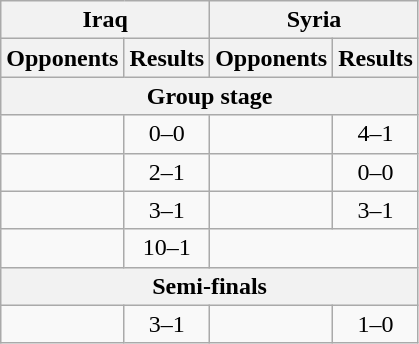<table class="wikitable">
<tr>
<th colspan=2>Iraq</th>
<th colspan=2>Syria</th>
</tr>
<tr>
<th>Opponents</th>
<th>Results</th>
<th>Opponents</th>
<th>Results</th>
</tr>
<tr>
<th colspan=4>Group stage</th>
</tr>
<tr>
<td></td>
<td align=center>0–0</td>
<td></td>
<td align=center>4–1</td>
</tr>
<tr>
<td></td>
<td align=center>2–1</td>
<td></td>
<td align=center>0–0</td>
</tr>
<tr>
<td></td>
<td align=center>3–1</td>
<td></td>
<td align=center>3–1</td>
</tr>
<tr>
<td></td>
<td align=center>10–1</td>
<td colspan=2></td>
</tr>
<tr>
<th colspan=4>Semi-finals</th>
</tr>
<tr>
<td></td>
<td align=center>3–1</td>
<td></td>
<td align=center>1–0</td>
</tr>
</table>
